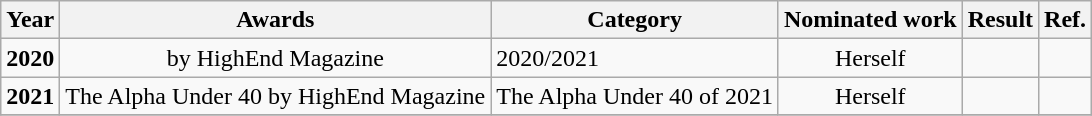<table class="wikitable" >
<tr>
<th>Year</th>
<th>Awards</th>
<th>Category</th>
<th>Nominated work</th>
<th>Result</th>
<th>Ref.</th>
</tr>
<tr>
<td align="center"><strong>2020</strong></td>
<td align="center"> by HighEnd Magazine</td>
<td align="left"> 2020/2021</td>
<td align="center">Herself</td>
<td></td>
<td align="center"></td>
</tr>
<tr>
<td align="center"><strong>2021</strong></td>
<td align="center"> The Alpha Under 40 by HighEnd Magazine</td>
<td align="left"> The Alpha Under 40 of 2021</td>
<td align="center">Herself</td>
<td></td>
<td align="center"></td>
</tr>
<tr>
</tr>
</table>
